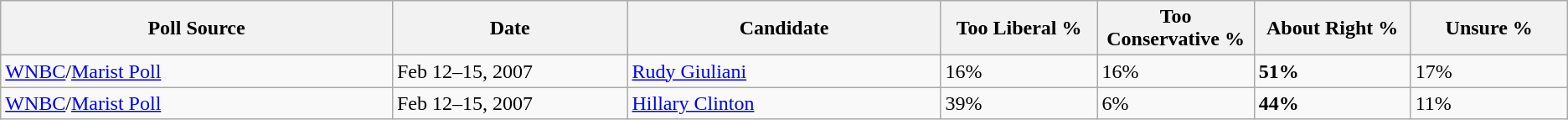<table class="wikitable sortable">
<tr>
<th width="25%">Poll Source</th>
<th width="15%">Date</th>
<th width="20%">Candidate</th>
<th width="10%">Too Liberal %</th>
<th width="10%">Too Conservative %</th>
<th width="10%">About Right %</th>
<th width="10%">Unsure %</th>
</tr>
<tr>
<td><a href='#'>WNBC</a>/<a href='#'>Marist Poll</a></td>
<td>Feb 12–15, 2007</td>
<td><a href='#'>Rudy Giuliani</a></td>
<td>16%</td>
<td>16%</td>
<td><strong>51%</strong></td>
<td>17%</td>
</tr>
<tr>
<td><a href='#'>WNBC</a>/<a href='#'>Marist Poll</a></td>
<td>Feb 12–15, 2007</td>
<td><a href='#'>Hillary Clinton</a></td>
<td>39%</td>
<td>6%</td>
<td><strong>44%</strong></td>
<td>11%</td>
</tr>
</table>
